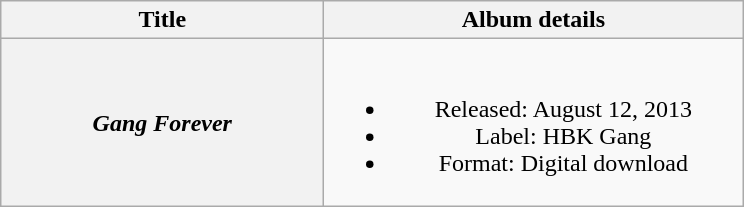<table class="wikitable plainrowheaders" style="text-align:center;">
<tr>
<th scope="col" style="width:13em;">Title</th>
<th scope="col" style="width:17em;">Album details</th>
</tr>
<tr>
<th scope="row"><em>Gang Forever</em></th>
<td><br><ul><li>Released: August 12, 2013</li><li>Label: HBK Gang</li><li>Format: Digital download</li></ul></td>
</tr>
</table>
